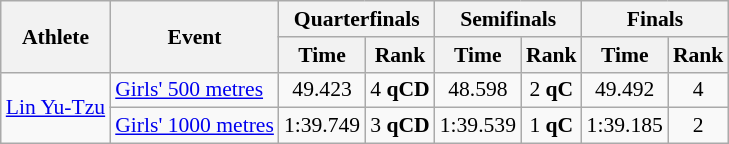<table class="wikitable" style="font-size:90%;">
<tr>
<th rowspan=2>Athlete</th>
<th rowspan=2>Event</th>
<th colspan=2>Quarterfinals</th>
<th colspan=2>Semifinals</th>
<th colspan=2>Finals</th>
</tr>
<tr>
<th>Time</th>
<th>Rank</th>
<th>Time</th>
<th>Rank</th>
<th>Time</th>
<th>Rank</th>
</tr>
<tr>
<td rowspan=2><a href='#'>Lin Yu-Tzu</a></td>
<td><a href='#'>Girls' 500 metres</a></td>
<td align=center>49.423</td>
<td align=center>4 <strong>qCD</strong></td>
<td align=center>48.598</td>
<td align=center>2 <strong>qC</strong></td>
<td align=center>49.492</td>
<td align=center>4</td>
</tr>
<tr>
<td><a href='#'>Girls' 1000 metres</a></td>
<td align=center>1:39.749</td>
<td align=center>3 <strong>qCD</strong></td>
<td align=center>1:39.539</td>
<td align=center>1 <strong>qC</strong></td>
<td align=center>1:39.185</td>
<td align=center>2</td>
</tr>
</table>
